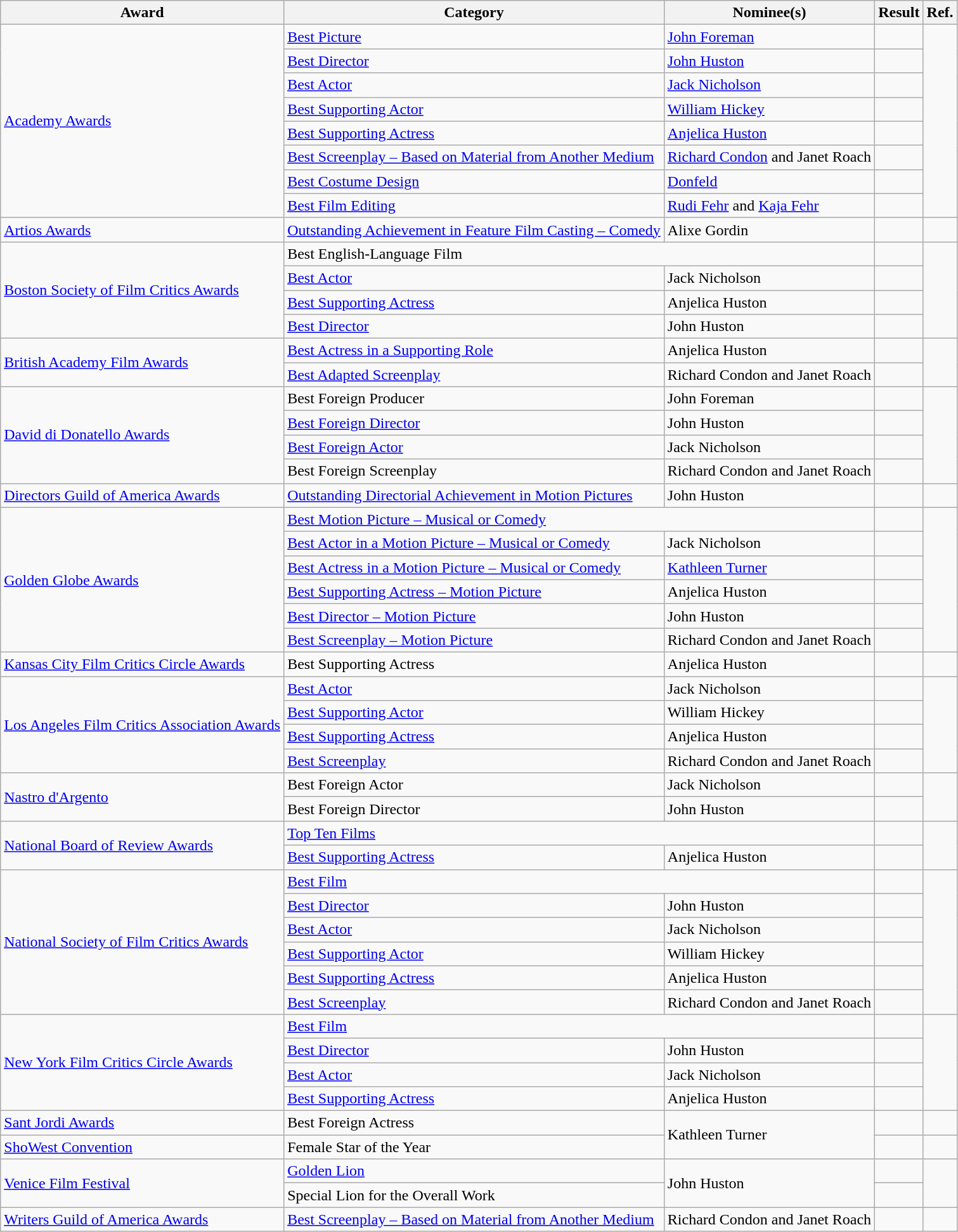<table class="wikitable plainrowheaders">
<tr>
<th>Award</th>
<th>Category</th>
<th>Nominee(s)</th>
<th>Result</th>
<th>Ref.</th>
</tr>
<tr>
<td rowspan="8"><a href='#'>Academy Awards</a></td>
<td><a href='#'>Best Picture</a></td>
<td><a href='#'>John Foreman</a></td>
<td></td>
<td align="center" rowspan="8"></td>
</tr>
<tr>
<td><a href='#'>Best Director</a></td>
<td><a href='#'>John Huston</a></td>
<td></td>
</tr>
<tr>
<td><a href='#'>Best Actor</a></td>
<td><a href='#'>Jack Nicholson</a></td>
<td></td>
</tr>
<tr>
<td><a href='#'>Best Supporting Actor</a></td>
<td><a href='#'>William Hickey</a></td>
<td></td>
</tr>
<tr>
<td><a href='#'>Best Supporting Actress</a></td>
<td><a href='#'>Anjelica Huston</a></td>
<td></td>
</tr>
<tr>
<td><a href='#'>Best Screenplay – Based on Material from Another Medium</a></td>
<td><a href='#'>Richard Condon</a> and Janet Roach</td>
<td></td>
</tr>
<tr>
<td><a href='#'>Best Costume Design</a></td>
<td><a href='#'>Donfeld</a></td>
<td></td>
</tr>
<tr>
<td><a href='#'>Best Film Editing</a></td>
<td><a href='#'>Rudi Fehr</a> and <a href='#'>Kaja Fehr</a></td>
<td></td>
</tr>
<tr>
<td><a href='#'>Artios Awards</a></td>
<td><a href='#'>Outstanding Achievement in Feature Film Casting – Comedy</a></td>
<td>Alixe Gordin</td>
<td></td>
<td align="center"></td>
</tr>
<tr>
<td rowspan="4"><a href='#'>Boston Society of Film Critics Awards</a></td>
<td colspan="2">Best English-Language Film</td>
<td></td>
<td align="center" rowspan="4"></td>
</tr>
<tr>
<td><a href='#'>Best Actor</a></td>
<td>Jack Nicholson</td>
<td></td>
</tr>
<tr>
<td><a href='#'>Best Supporting Actress</a></td>
<td>Anjelica Huston</td>
<td></td>
</tr>
<tr>
<td><a href='#'>Best Director</a></td>
<td>John Huston</td>
<td></td>
</tr>
<tr>
<td rowspan="2"><a href='#'>British Academy Film Awards</a></td>
<td><a href='#'>Best Actress in a Supporting Role</a></td>
<td>Anjelica Huston</td>
<td></td>
<td align="center" rowspan="2"></td>
</tr>
<tr>
<td><a href='#'>Best Adapted Screenplay</a></td>
<td>Richard Condon and Janet Roach</td>
<td></td>
</tr>
<tr>
<td rowspan="4"><a href='#'>David di Donatello Awards</a></td>
<td>Best Foreign Producer</td>
<td>John Foreman</td>
<td></td>
<td align="center" rowspan="4"></td>
</tr>
<tr>
<td><a href='#'>Best Foreign Director</a></td>
<td>John Huston</td>
<td></td>
</tr>
<tr>
<td><a href='#'>Best Foreign Actor</a></td>
<td>Jack Nicholson</td>
<td></td>
</tr>
<tr>
<td>Best Foreign Screenplay</td>
<td>Richard Condon and Janet Roach</td>
<td></td>
</tr>
<tr>
<td><a href='#'>Directors Guild of America Awards</a></td>
<td><a href='#'>Outstanding Directorial Achievement in Motion Pictures</a></td>
<td>John Huston</td>
<td></td>
<td align="center"></td>
</tr>
<tr>
<td rowspan="6"><a href='#'>Golden Globe Awards</a></td>
<td colspan="2"><a href='#'>Best Motion Picture – Musical or Comedy</a></td>
<td></td>
<td align="center" rowspan="6"></td>
</tr>
<tr>
<td><a href='#'>Best Actor in a Motion Picture – Musical or Comedy</a></td>
<td>Jack Nicholson</td>
<td></td>
</tr>
<tr>
<td><a href='#'>Best Actress in a Motion Picture – Musical or Comedy</a></td>
<td><a href='#'>Kathleen Turner</a></td>
<td></td>
</tr>
<tr>
<td><a href='#'>Best Supporting Actress – Motion Picture</a></td>
<td>Anjelica Huston</td>
<td></td>
</tr>
<tr>
<td><a href='#'>Best Director – Motion Picture</a></td>
<td>John Huston</td>
<td></td>
</tr>
<tr>
<td><a href='#'>Best Screenplay – Motion Picture</a></td>
<td>Richard Condon and Janet Roach</td>
<td></td>
</tr>
<tr>
<td><a href='#'>Kansas City Film Critics Circle Awards</a></td>
<td>Best Supporting Actress</td>
<td>Anjelica Huston</td>
<td></td>
<td align="center"></td>
</tr>
<tr>
<td rowspan="4"><a href='#'>Los Angeles Film Critics Association Awards</a></td>
<td><a href='#'>Best Actor</a></td>
<td>Jack Nicholson</td>
<td></td>
<td align="center" rowspan="4"> <br> </td>
</tr>
<tr>
<td><a href='#'>Best Supporting Actor</a></td>
<td>William Hickey</td>
<td></td>
</tr>
<tr>
<td><a href='#'>Best Supporting Actress</a></td>
<td>Anjelica Huston</td>
<td></td>
</tr>
<tr>
<td><a href='#'>Best Screenplay</a></td>
<td>Richard Condon and Janet Roach</td>
<td></td>
</tr>
<tr>
<td rowspan="2"><a href='#'>Nastro d'Argento</a></td>
<td>Best Foreign Actor</td>
<td>Jack Nicholson</td>
<td></td>
<td align="center" rowspan="2"></td>
</tr>
<tr>
<td>Best Foreign Director</td>
<td>John Huston</td>
<td></td>
</tr>
<tr>
<td rowspan="2"><a href='#'>National Board of Review Awards</a></td>
<td colspan="2"><a href='#'>Top Ten Films</a></td>
<td></td>
<td align="center" rowspan="2"></td>
</tr>
<tr>
<td><a href='#'>Best Supporting Actress</a></td>
<td>Anjelica Huston</td>
<td></td>
</tr>
<tr>
<td rowspan="6"><a href='#'>National Society of Film Critics Awards</a></td>
<td colspan="2"><a href='#'>Best Film</a></td>
<td></td>
<td align="center" rowspan="6"> <br> </td>
</tr>
<tr>
<td><a href='#'>Best Director</a></td>
<td>John Huston</td>
<td></td>
</tr>
<tr>
<td><a href='#'>Best Actor</a></td>
<td>Jack Nicholson</td>
<td></td>
</tr>
<tr>
<td><a href='#'>Best Supporting Actor</a></td>
<td>William Hickey</td>
<td></td>
</tr>
<tr>
<td><a href='#'>Best Supporting Actress</a></td>
<td>Anjelica Huston</td>
<td></td>
</tr>
<tr>
<td><a href='#'>Best Screenplay</a></td>
<td>Richard Condon and Janet Roach</td>
<td></td>
</tr>
<tr>
<td rowspan="4"><a href='#'>New York Film Critics Circle Awards</a></td>
<td colspan="2"><a href='#'>Best Film</a></td>
<td></td>
<td align="center" rowspan="4"></td>
</tr>
<tr>
<td><a href='#'>Best Director</a></td>
<td>John Huston</td>
<td></td>
</tr>
<tr>
<td><a href='#'>Best Actor</a></td>
<td>Jack Nicholson</td>
<td></td>
</tr>
<tr>
<td><a href='#'>Best Supporting Actress</a></td>
<td>Anjelica Huston</td>
<td></td>
</tr>
<tr>
<td><a href='#'>Sant Jordi Awards</a></td>
<td>Best Foreign Actress</td>
<td rowspan="2">Kathleen Turner</td>
<td></td>
<td align="center"></td>
</tr>
<tr>
<td><a href='#'>ShoWest Convention</a></td>
<td>Female Star of the Year</td>
<td></td>
<td align="center"></td>
</tr>
<tr>
<td rowspan="2"><a href='#'>Venice Film Festival</a></td>
<td><a href='#'>Golden Lion</a></td>
<td rowspan="2">John Huston</td>
<td></td>
<td align="center" rowspan="2"></td>
</tr>
<tr>
<td>Special Lion for the Overall Work</td>
<td></td>
</tr>
<tr>
<td><a href='#'>Writers Guild of America Awards</a></td>
<td><a href='#'>Best Screenplay – Based on Material from Another Medium</a></td>
<td>Richard Condon and Janet Roach</td>
<td></td>
<td align="center"></td>
</tr>
</table>
